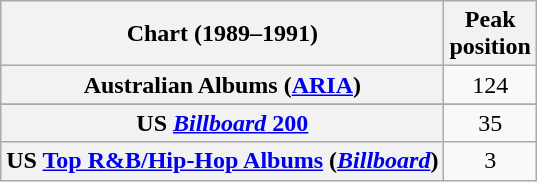<table class="wikitable sortable plainrowheaders" style="text-align:center">
<tr>
<th scope="col">Chart (1989–1991)</th>
<th scope="col">Peak<br> position</th>
</tr>
<tr>
<th scope="row">Australian Albums (<a href='#'>ARIA</a>)</th>
<td>124</td>
</tr>
<tr>
</tr>
<tr>
<th scope="row">US <a href='#'><em>Billboard</em> 200</a></th>
<td>35</td>
</tr>
<tr>
<th scope="row">US <a href='#'>Top R&B/Hip-Hop Albums</a> (<em><a href='#'>Billboard</a></em>)</th>
<td>3</td>
</tr>
</table>
